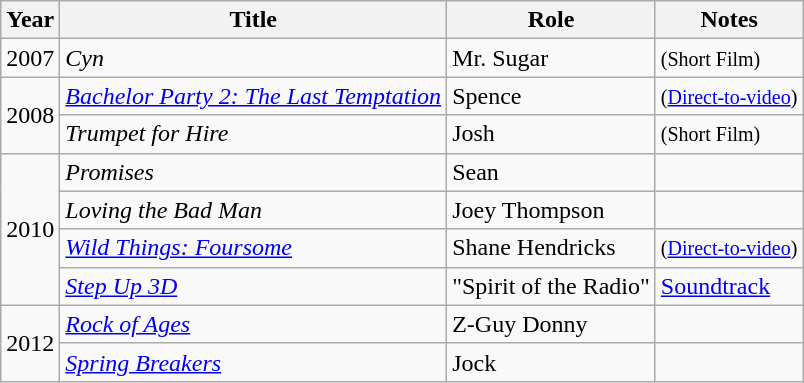<table class="wikitable sortable">
<tr>
<th>Year</th>
<th>Title</th>
<th>Role</th>
<th class="unsortable">Notes</th>
</tr>
<tr>
<td>2007</td>
<td><em>Cyn</em></td>
<td>Mr. Sugar</td>
<td><small>(Short Film)</small></td>
</tr>
<tr>
<td rowspan="2">2008</td>
<td><em><a href='#'>Bachelor Party 2: The Last Temptation</a></em></td>
<td>Spence</td>
<td><small>(<a href='#'>Direct-to-video</a>)</small></td>
</tr>
<tr>
<td><em>Trumpet for Hire</em></td>
<td>Josh</td>
<td><small>(Short Film)</small></td>
</tr>
<tr>
<td rowspan="4">2010</td>
<td><em>Promises</em></td>
<td>Sean</td>
<td></td>
</tr>
<tr>
<td><em>Loving the Bad Man</em></td>
<td>Joey Thompson</td>
<td></td>
</tr>
<tr>
<td><em><a href='#'>Wild Things: Foursome</a></em></td>
<td>Shane Hendricks</td>
<td><small>(<a href='#'>Direct-to-video</a>)</small></td>
</tr>
<tr>
<td><em><a href='#'>Step Up 3D</a></em></td>
<td>"Spirit of the Radio"</td>
<td><a href='#'>Soundtrack</a></td>
</tr>
<tr>
<td rowspan="2">2012</td>
<td><em><a href='#'>Rock of Ages</a></em></td>
<td>Z-Guy Donny</td>
<td></td>
</tr>
<tr>
<td><em><a href='#'>Spring Breakers</a></em></td>
<td>Jock</td>
<td></td>
</tr>
</table>
